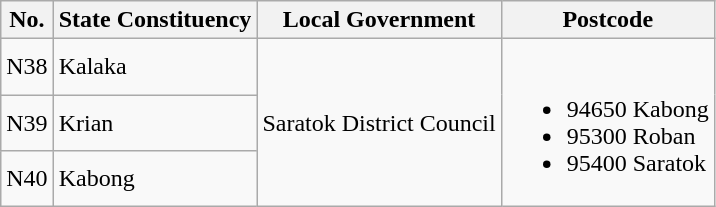<table class="wikitable">
<tr>
<th>No.</th>
<th>State Constituency</th>
<th>Local Government</th>
<th>Postcode</th>
</tr>
<tr>
<td>N38</td>
<td>Kalaka</td>
<td rowspan="3">Saratok District Council</td>
<td rowspan="3"><br><ul><li>94650 Kabong</li><li>95300 Roban</li><li>95400 Saratok</li></ul></td>
</tr>
<tr>
<td>N39</td>
<td>Krian</td>
</tr>
<tr>
<td>N40</td>
<td>Kabong</td>
</tr>
</table>
